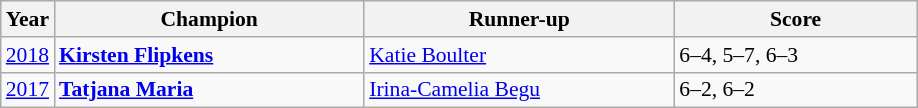<table class="wikitable" style="font-size:90%">
<tr>
<th>Year</th>
<th width="200">Champion</th>
<th width="200">Runner-up</th>
<th width="155">Score</th>
</tr>
<tr>
<td><a href='#'>2018</a></td>
<td> <strong><a href='#'>Kirsten Flipkens</a></strong></td>
<td> <a href='#'>Katie Boulter</a></td>
<td>6–4, 5–7, 6–3</td>
</tr>
<tr>
<td><a href='#'>2017</a></td>
<td> <strong><a href='#'>Tatjana Maria</a></strong></td>
<td> <a href='#'>Irina-Camelia Begu</a></td>
<td>6–2, 6–2</td>
</tr>
</table>
